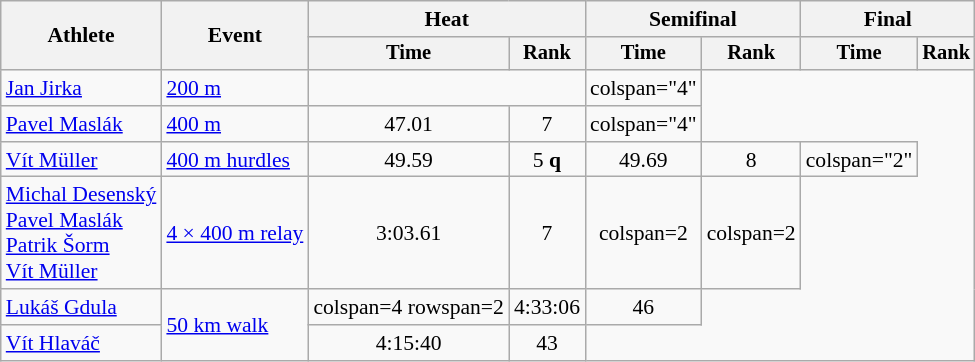<table class=wikitable style=font-size:90%;text-align:center>
<tr>
<th rowspan=2>Athlete</th>
<th rowspan=2>Event</th>
<th colspan=2>Heat</th>
<th colspan=2>Semifinal</th>
<th colspan=2>Final</th>
</tr>
<tr style=font-size:95%>
<th>Time</th>
<th>Rank</th>
<th>Time</th>
<th>Rank</th>
<th>Time</th>
<th>Rank</th>
</tr>
<tr>
<td align=left><a href='#'>Jan Jirka</a></td>
<td align=left><a href='#'>200 m</a></td>
<td colspan=2></td>
<td>colspan="4" </td>
</tr>
<tr>
<td align=left><a href='#'>Pavel Maslák</a></td>
<td align=left><a href='#'>400 m</a></td>
<td>47.01</td>
<td>7</td>
<td>colspan="4" </td>
</tr>
<tr>
<td align=left><a href='#'>Vít Müller</a></td>
<td align=left><a href='#'>400 m hurdles</a></td>
<td>49.59</td>
<td>5 <strong>q</strong></td>
<td>49.69</td>
<td>8</td>
<td>colspan="2" </td>
</tr>
<tr>
<td align=left><a href='#'>Michal Desenský</a><br><a href='#'>Pavel Maslák</a><br><a href='#'>Patrik Šorm</a><br><a href='#'>Vít Müller</a></td>
<td align=left><a href='#'>4 × 400 m relay</a></td>
<td>3:03.61</td>
<td>7</td>
<td>colspan=2 </td>
<td>colspan=2 </td>
</tr>
<tr>
<td align=left><a href='#'>Lukáš Gdula</a></td>
<td align=left rowspan=2><a href='#'>50 km walk</a></td>
<td>colspan=4 rowspan=2 </td>
<td>4:33:06</td>
<td>46</td>
</tr>
<tr>
<td align=left><a href='#'>Vít Hlaváč</a></td>
<td>4:15:40</td>
<td>43</td>
</tr>
</table>
